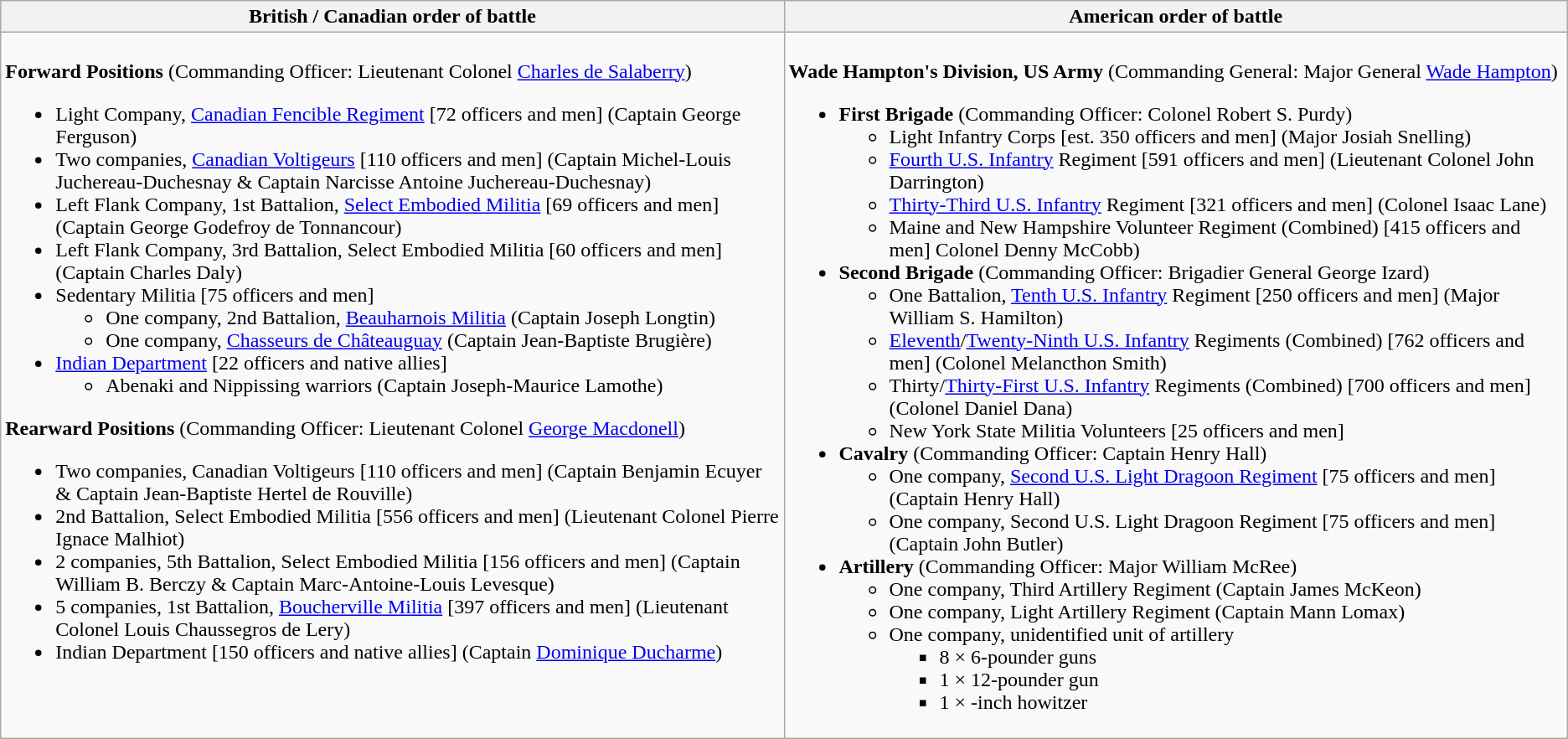<table class="wikitable">
<tr>
<th><strong>British / Canadian order of battle</strong></th>
<th><strong>American order of battle</strong></th>
</tr>
<tr>
<td valign = "top" style="width:50%"><br><strong>Forward Positions</strong> (Commanding Officer: Lieutenant Colonel <a href='#'>Charles de Salaberry</a>)<ul><li>Light Company, <a href='#'>Canadian Fencible Regiment</a> [72 officers and men] (Captain George Ferguson)</li><li>Two companies, <a href='#'>Canadian Voltigeurs</a> [110 officers and men] (Captain Michel-Louis Juchereau-Duchesnay & Captain Narcisse Antoine Juchereau-Duchesnay)</li><li>Left Flank Company, 1st Battalion, <a href='#'>Select Embodied Militia</a> [69 officers and men] (Captain George Godefroy de Tonnancour)</li><li>Left Flank Company, 3rd Battalion, Select Embodied Militia [60 officers and men] (Captain Charles Daly)</li><li>Sedentary Militia [75 officers and men]<ul><li>One company, 2nd Battalion, <a href='#'>Beauharnois Militia</a> (Captain Joseph Longtin)</li><li>One company, <a href='#'>Chasseurs de Châteauguay</a> (Captain Jean-Baptiste Brugière)</li></ul></li><li><a href='#'>Indian Department</a> [22 officers and native allies]<ul><li>Abenaki and Nippissing warriors (Captain Joseph-Maurice Lamothe)</li></ul></li></ul><strong>Rearward Positions</strong> (Commanding Officer: Lieutenant Colonel <a href='#'>George Macdonell</a>)<ul><li>Two companies, Canadian Voltigeurs [110 officers and men] (Captain Benjamin Ecuyer & Captain Jean-Baptiste Hertel de Rouville)</li><li>2nd Battalion, Select Embodied Militia [556 officers and men] (Lieutenant Colonel Pierre Ignace Malhiot)</li><li>2 companies, 5th Battalion, Select Embodied Militia [156 officers and men] (Captain William B. Berczy & Captain Marc-Antoine-Louis Levesque)</li><li>5 companies, 1st Battalion, <a href='#'>Boucherville Militia</a> [397 officers and men] (Lieutenant Colonel Louis Chaussegros de Lery)</li><li>Indian Department [150 officers and native allies] (Captain <a href='#'>Dominique Ducharme</a>)</li></ul></td>
<td valign = "top" style="width:50%"><br><strong>Wade Hampton's Division, US Army</strong> (Commanding General: Major General <a href='#'>Wade Hampton</a>)<ul><li><strong>First Brigade</strong> (Commanding Officer: Colonel Robert S. Purdy)<ul><li>Light Infantry Corps [est. 350 officers and men] (Major Josiah Snelling)</li><li><a href='#'>Fourth U.S. Infantry</a> Regiment [591 officers and men] (Lieutenant Colonel John Darrington)</li><li><a href='#'>Thirty-Third U.S. Infantry</a> Regiment [321 officers and men] (Colonel Isaac Lane)</li><li>Maine and New Hampshire Volunteer Regiment (Combined) [415 officers and men] Colonel Denny McCobb)</li></ul></li><li><strong>Second Brigade</strong> (Commanding Officer: Brigadier General George Izard)<ul><li>One Battalion, <a href='#'>Tenth U.S. Infantry</a> Regiment [250 officers and men] (Major William S. Hamilton)</li><li><a href='#'>Eleventh</a>/<a href='#'>Twenty-Ninth U.S. Infantry</a> Regiments (Combined) [762 officers and men] (Colonel Melancthon Smith)</li><li>Thirty/<a href='#'>Thirty-First U.S. Infantry</a> Regiments (Combined) [700 officers and men] (Colonel Daniel Dana)</li><li>New York State Militia Volunteers [25 officers and men]</li></ul></li><li><strong>Cavalry</strong> (Commanding Officer: Captain Henry Hall)<ul><li>One company, <a href='#'>Second U.S. Light Dragoon Regiment</a> [75 officers and men] (Captain Henry Hall)</li><li>One company, Second U.S. Light Dragoon Regiment [75 officers and men] (Captain John Butler)</li></ul></li><li><strong>Artillery</strong> (Commanding Officer: Major William McRee)<ul><li>One company, Third Artillery Regiment (Captain James McKeon)</li><li>One company, Light Artillery Regiment (Captain Mann Lomax)</li><li>One company, unidentified unit of artillery<ul><li>8 × 6-pounder guns</li><li>1 × 12-pounder gun</li><li>1 × -inch howitzer</li></ul></li></ul></li></ul></td>
</tr>
</table>
